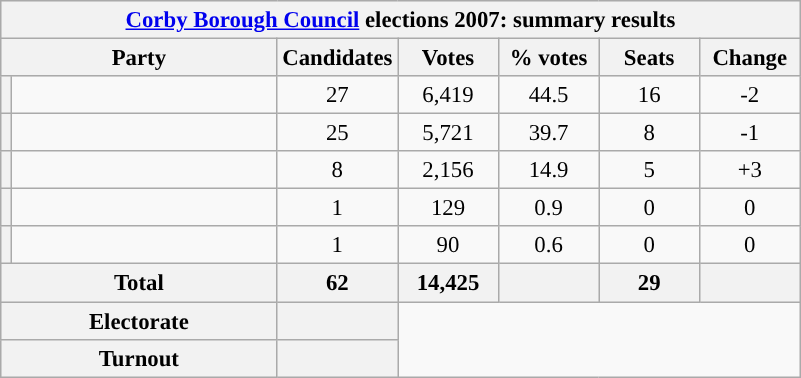<table class="wikitable" style="font-size: 95%;">
<tr style="background-color:#E9E9E9">
<th colspan="7"><a href='#'>Corby Borough Council</a> elections 2007: summary results</th>
</tr>
<tr style="background-color:#E9E9E9">
<th colspan="2">Party</th>
<th style="width: 60px">Candidates</th>
<th style="width: 60px">Votes</th>
<th style="width: 60px">% votes</th>
<th style="width: 60px">Seats</th>
<th style="width: 60px">Change</th>
</tr>
<tr>
<th style="background-color: "></th>
<td style="width: 170px"><a href='#'></a></td>
<td align="center">27</td>
<td align="center">6,419</td>
<td align="center">44.5</td>
<td align="center">16</td>
<td align="center">-2</td>
</tr>
<tr>
<th style="background-color: "></th>
<td style="width: 170px"><a href='#'></a></td>
<td align="center">25</td>
<td align="center">5,721</td>
<td align="center">39.7</td>
<td align="center">8</td>
<td align="center">-1</td>
</tr>
<tr>
<th style="background-color: "></th>
<td style="width: 170px"><a href='#'></a></td>
<td align="center">8</td>
<td align="center">2,156</td>
<td align="center">14.9</td>
<td align="center">5</td>
<td align="center">+3</td>
</tr>
<tr>
<th style="background-color: "></th>
<td style="width: 170px"><a href='#'></a></td>
<td align="center">1</td>
<td align="center">129</td>
<td align="center">0.9</td>
<td align="center">0</td>
<td align="center">0</td>
</tr>
<tr>
<th style="background-color: "></th>
<td style="width: 170px"><a href='#'></a></td>
<td align="center">1</td>
<td align="center">90</td>
<td align="center">0.6</td>
<td align="center">0</td>
<td align="center">0</td>
</tr>
<tr style="background-color:#E9E9E9">
<th colspan="2">Total</th>
<th style="width: 60px">62</th>
<th style="width: 60px">14,425</th>
<th style="width: 60px"></th>
<th style="width: 60px">29</th>
<th style="width: 60px"></th>
</tr>
<tr style="background-color:#E9E9E9">
<th colspan="2">Electorate</th>
<th style="width: 60px"></th>
</tr>
<tr style="background-color:#E9E9E9">
<th colspan="2">Turnout</th>
<th style="width: 60px"></th>
</tr>
</table>
